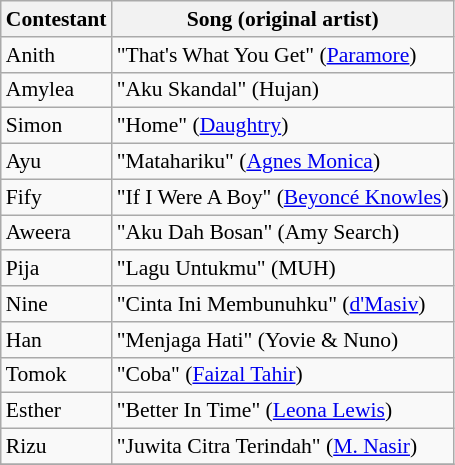<table class="wikitable" style="font-size:90%;">
<tr>
<th>Contestant</th>
<th>Song (original artist)</th>
</tr>
<tr>
<td>Anith</td>
<td>"That's What You Get" (<a href='#'>Paramore</a>)</td>
</tr>
<tr>
<td>Amylea</td>
<td>"Aku Skandal" (Hujan)</td>
</tr>
<tr>
<td>Simon</td>
<td>"Home" (<a href='#'>Daughtry</a>)</td>
</tr>
<tr>
<td>Ayu</td>
<td>"Matahariku" (<a href='#'>Agnes Monica</a>)</td>
</tr>
<tr>
<td>Fify</td>
<td>"If I Were A Boy" (<a href='#'>Beyoncé Knowles</a>)</td>
</tr>
<tr>
<td>Aweera</td>
<td>"Aku Dah Bosan" (Amy Search)</td>
</tr>
<tr>
<td>Pija</td>
<td>"Lagu Untukmu" (MUH)</td>
</tr>
<tr>
<td>Nine</td>
<td>"Cinta Ini Membunuhku" (<a href='#'>d'Masiv</a>)</td>
</tr>
<tr>
<td>Han</td>
<td>"Menjaga Hati" (Yovie & Nuno)</td>
</tr>
<tr>
<td>Tomok</td>
<td>"Coba" (<a href='#'>Faizal Tahir</a>)</td>
</tr>
<tr>
<td>Esther</td>
<td>"Better In Time" (<a href='#'>Leona Lewis</a>)</td>
</tr>
<tr>
<td>Rizu</td>
<td>"Juwita Citra Terindah" (<a href='#'>M. Nasir</a>)</td>
</tr>
<tr>
</tr>
</table>
